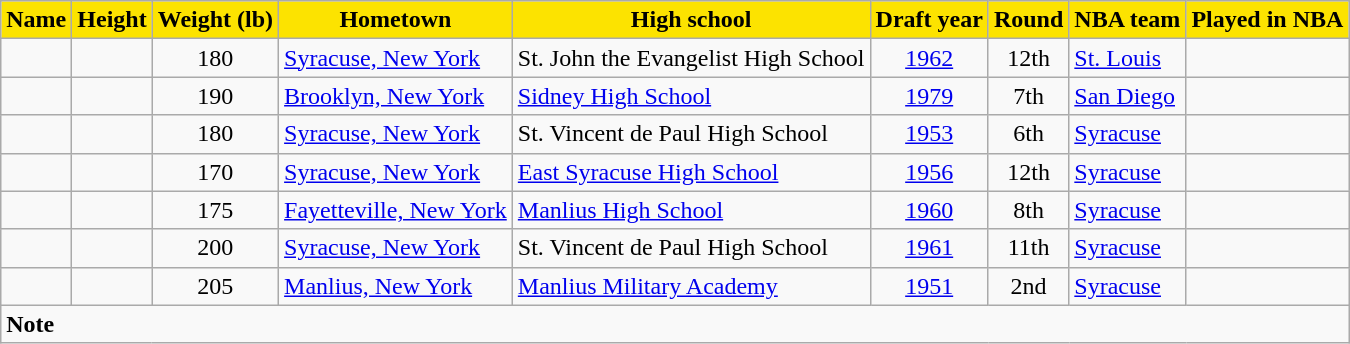<table class="wikitable sortable">
<tr>
<th style="background-color:#fce300;"><span>Name</span></th>
<th style="background-color:#fce300;"><span>Height</span></th>
<th style="background-color:#fce300;"><span>Weight (lb)</span></th>
<th style="background-color:#fce300;"><span>Hometown</span></th>
<th style="background-color:#fce300;"><span>High school</span></th>
<th style="background-color:#fce300;"><span>Draft year</span></th>
<th style="background-color:#fce300;"><span>Round</span></th>
<th style="background-color:#fce300;"><span>NBA team</span></th>
<th style="background-color:#fce300;"><span>Played in NBA</span></th>
</tr>
<tr>
<td></td>
<td align=center></td>
<td align=center>180</td>
<td><a href='#'>Syracuse, New York</a></td>
<td>St. John the Evangelist High School</td>
<td align=center><a href='#'>1962</a></td>
<td align=center>12th</td>
<td><a href='#'>St. Louis</a></td>
<td></td>
</tr>
<tr>
<td></td>
<td align=center></td>
<td align=center>190</td>
<td><a href='#'>Brooklyn, New York</a></td>
<td><a href='#'>Sidney High School</a></td>
<td align=center><a href='#'>1979</a></td>
<td align=center>7th</td>
<td><a href='#'>San Diego</a></td>
<td></td>
</tr>
<tr>
<td></td>
<td align=center></td>
<td align=center>180</td>
<td><a href='#'>Syracuse, New York</a></td>
<td>St. Vincent de Paul High School</td>
<td align=center><a href='#'>1953</a></td>
<td align=center>6th</td>
<td><a href='#'>Syracuse</a></td>
<td></td>
</tr>
<tr>
<td></td>
<td align=center></td>
<td align=center>170</td>
<td><a href='#'>Syracuse, New York</a></td>
<td><a href='#'>East Syracuse High School</a></td>
<td align=center><a href='#'>1956</a></td>
<td align=center>12th</td>
<td><a href='#'>Syracuse</a></td>
</tr>
<tr>
<td></td>
<td align=center></td>
<td align=center>175</td>
<td><a href='#'>Fayetteville, New York</a></td>
<td><a href='#'>Manlius High School</a></td>
<td align=center><a href='#'>1960</a></td>
<td align=center>8th</td>
<td><a href='#'>Syracuse</a></td>
<td></td>
</tr>
<tr>
<td></td>
<td align=center></td>
<td align=center>200</td>
<td><a href='#'>Syracuse, New York</a></td>
<td>St. Vincent de Paul High School</td>
<td align=center><a href='#'>1961</a></td>
<td align=center>11th</td>
<td><a href='#'>Syracuse</a></td>
<td></td>
</tr>
<tr>
<td></td>
<td align=center></td>
<td align=center>205</td>
<td><a href='#'>Manlius, New York</a></td>
<td><a href='#'>Manlius Military Academy</a></td>
<td align=center><a href='#'>1951</a></td>
<td align=center>2nd</td>
<td><a href='#'>Syracuse</a></td>
<td align=center></td>
</tr>
<tr class="sortbottom">
<td colspan="9"><strong>Note</strong><br></td>
</tr>
</table>
